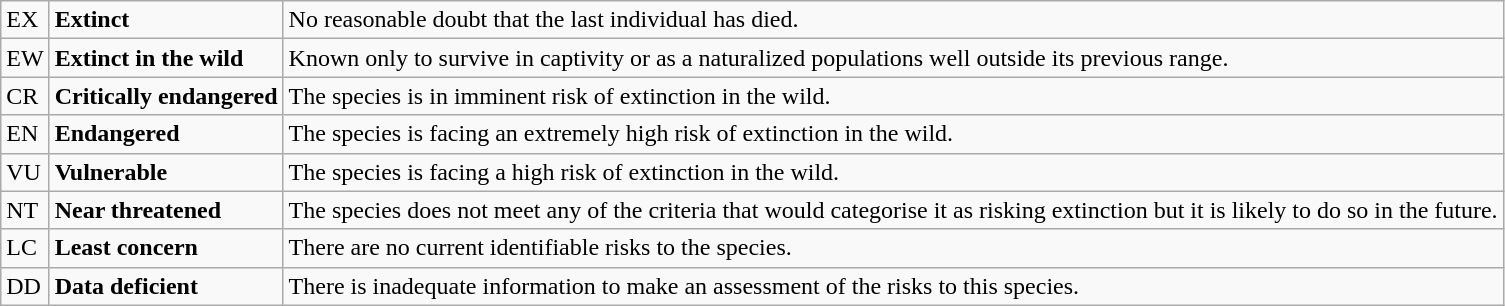<table class="wikitable" style="text-align:left">
<tr>
<td>EX</td>
<td><strong>Extinct</strong></td>
<td>No reasonable doubt that the last individual has died.</td>
</tr>
<tr>
<td>EW</td>
<td><strong>Extinct in the wild</strong></td>
<td>Known only to survive in captivity or as a naturalized populations well outside its previous range.</td>
</tr>
<tr>
<td>CR</td>
<td><strong>Critically endangered</strong></td>
<td>The species is in imminent risk of extinction in the wild.</td>
</tr>
<tr>
<td>EN</td>
<td><strong>Endangered</strong></td>
<td>The species is facing an extremely high risk of extinction in the wild.</td>
</tr>
<tr>
<td>VU</td>
<td><strong>Vulnerable</strong></td>
<td>The species is facing a high risk of extinction in the wild.</td>
</tr>
<tr>
<td>NT</td>
<td><strong>Near threatened</strong></td>
<td>The species does not meet any of the criteria that would categorise it as risking extinction but it is likely to do so in the future.</td>
</tr>
<tr>
<td>LC</td>
<td><strong>Least concern</strong></td>
<td>There are no current identifiable risks to the species.</td>
</tr>
<tr>
<td>DD</td>
<td><strong>Data deficient</strong></td>
<td>There is inadequate information to make an assessment of the risks to this species.</td>
</tr>
</table>
